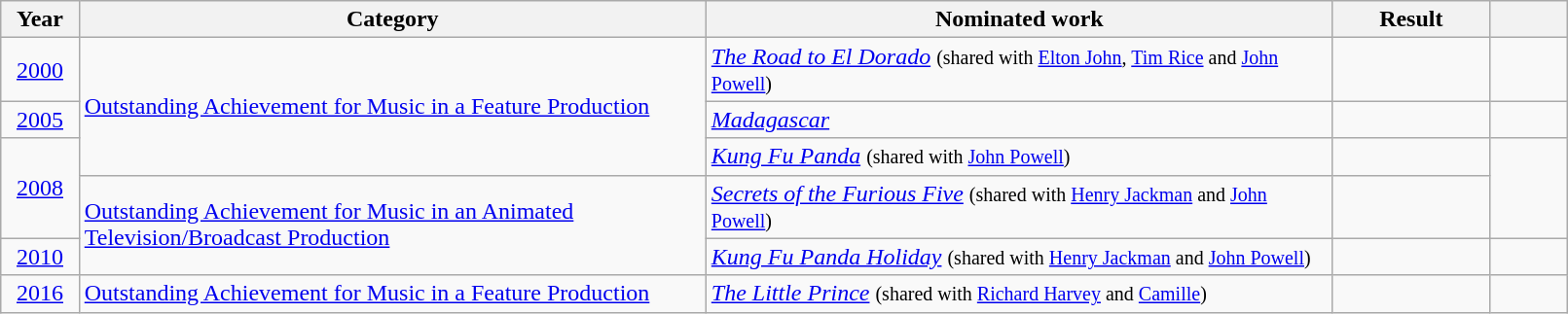<table class="wikitable" style="width:85%;">
<tr>
<th width=5%>Year</th>
<th style="width:40%;">Category</th>
<th style="width:40%;">Nominated work</th>
<th style="width:10%;">Result</th>
<th width=5%></th>
</tr>
<tr>
<td align="center"><a href='#'>2000</a></td>
<td rowspan="3"><a href='#'>Outstanding Achievement for Music in a Feature Production</a></td>
<td><em><a href='#'>The Road to El Dorado</a></em> <small>(shared with <a href='#'>Elton John</a>, <a href='#'>Tim Rice</a> and <a href='#'>John Powell</a>)</small></td>
<td></td>
<td align="center"></td>
</tr>
<tr>
<td align="center"><a href='#'>2005</a></td>
<td><em><a href='#'>Madagascar</a></em></td>
<td></td>
<td align="center"></td>
</tr>
<tr>
<td align="center" rowspan="2"><a href='#'>2008</a></td>
<td><em><a href='#'>Kung Fu Panda</a></em> <small>(shared with <a href='#'>John Powell</a>)</small></td>
<td></td>
<td align="center" rowspan="2"></td>
</tr>
<tr>
<td rowspan="2"><a href='#'>Outstanding Achievement for Music in an Animated Television/Broadcast Production</a></td>
<td><em><a href='#'>Secrets of the Furious Five</a></em> <small>(shared with <a href='#'>Henry Jackman</a> and <a href='#'>John Powell</a>)</small></td>
<td></td>
</tr>
<tr>
<td align="center"><a href='#'>2010</a></td>
<td><em><a href='#'>Kung Fu Panda Holiday</a></em> <small>(shared with <a href='#'>Henry Jackman</a> and <a href='#'>John Powell</a>)</small></td>
<td></td>
<td align="center"></td>
</tr>
<tr>
<td align="center"><a href='#'>2016</a></td>
<td><a href='#'>Outstanding Achievement for Music in a Feature Production</a></td>
<td><em><a href='#'>The Little Prince</a></em> <small>(shared with <a href='#'>Richard Harvey</a> and <a href='#'>Camille</a>)</small></td>
<td></td>
<td align="center"></td>
</tr>
</table>
